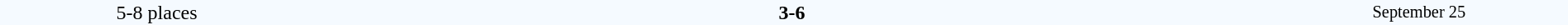<table style="width: 100%; background:#F5FAFF;" cellspacing="0">
<tr>
<td align=center rowspan=3 width=20%>5-8 places</td>
</tr>
<tr>
<td width=24% align=right><strong></strong></td>
<td align=center width=13%><strong>3-6</strong></td>
<td width=24%><strong></strong></td>
<td style=font-size:85% rowspan=3 align=center>September 25</td>
</tr>
</table>
